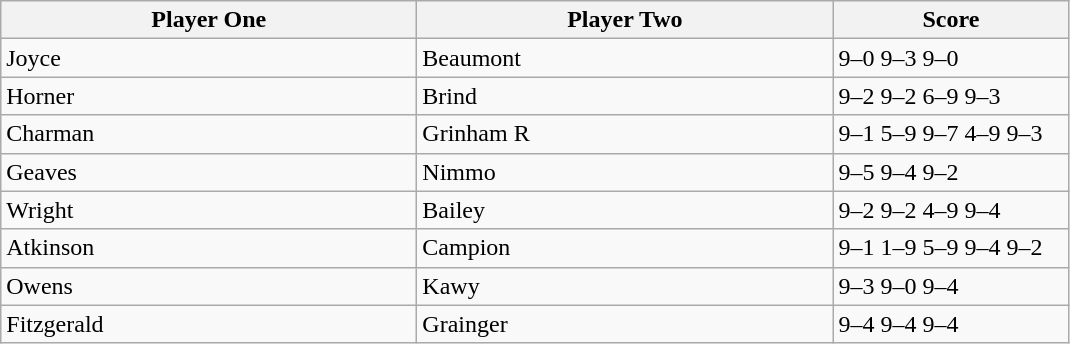<table class="wikitable">
<tr>
<th width=270>Player One</th>
<th width=270>Player Two</th>
<th width=150>Score</th>
</tr>
<tr>
<td> Joyce</td>
<td> Beaumont</td>
<td>9–0 9–3 9–0</td>
</tr>
<tr>
<td> Horner</td>
<td> Brind</td>
<td>9–2 9–2 6–9 9–3</td>
</tr>
<tr>
<td> Charman</td>
<td> Grinham R</td>
<td>9–1 5–9 9–7 4–9 9–3</td>
</tr>
<tr>
<td> Geaves</td>
<td> Nimmo</td>
<td>9–5 9–4 9–2</td>
</tr>
<tr>
<td> Wright</td>
<td> Bailey</td>
<td>9–2 9–2 4–9 9–4</td>
</tr>
<tr>
<td> Atkinson</td>
<td> Campion</td>
<td>9–1 1–9 5–9 9–4 9–2</td>
</tr>
<tr>
<td> Owens</td>
<td> Kawy</td>
<td>9–3 9–0 9–4</td>
</tr>
<tr>
<td> Fitzgerald</td>
<td> Grainger</td>
<td>9–4 9–4 9–4</td>
</tr>
</table>
